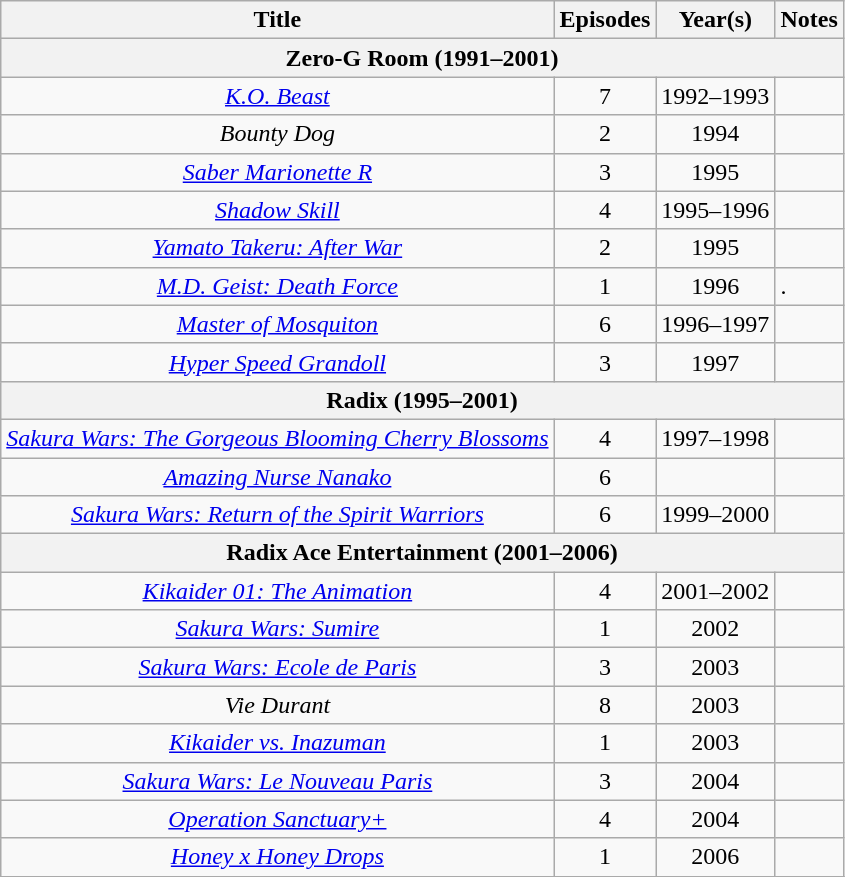<table class="wikitable sortable" style="text-align:center; margin=auto; ">
<tr>
<th scope="col" class="unsortable">Title</th>
<th scope="col" class="unsortable">Episodes</th>
<th scope="col" class="unsortable">Year(s)</th>
<th scope="col" class="unsortable">Notes</th>
</tr>
<tr>
<th colspan="4">Zero-G Room (1991–2001)</th>
</tr>
<tr>
<td><em><a href='#'>K.O. Beast</a></em></td>
<td>7</td>
<td>1992–1993</td>
<td align="left"></td>
</tr>
<tr>
<td><em>Bounty Dog</em></td>
<td>2</td>
<td>1994</td>
<td align="left"></td>
</tr>
<tr>
<td><em><a href='#'>Saber Marionette R</a></em></td>
<td>3</td>
<td>1995</td>
<td align="left"></td>
</tr>
<tr>
<td><em><a href='#'>Shadow Skill</a></em></td>
<td>4</td>
<td>1995–1996</td>
<td align="left"></td>
</tr>
<tr>
<td><em><a href='#'>Yamato Takeru: After War</a></em></td>
<td>2</td>
<td>1995</td>
<td align="left"></td>
</tr>
<tr>
<td><em><a href='#'>M.D. Geist: Death Force</a></em></td>
<td>1</td>
<td>1996</td>
<td align="left">.</td>
</tr>
<tr>
<td><em><a href='#'>Master of Mosquiton</a></em></td>
<td>6</td>
<td>1996–1997</td>
<td align="left"></td>
</tr>
<tr>
<td><em><a href='#'>Hyper Speed Grandoll</a></em></td>
<td>3</td>
<td>1997</td>
<td align="left"></td>
</tr>
<tr>
<th colspan="4">Radix (1995–2001)</th>
</tr>
<tr>
<td><em><a href='#'>Sakura Wars: The Gorgeous Blooming Cherry Blossoms</a></em></td>
<td>4</td>
<td>1997–1998</td>
<td align="left"></td>
</tr>
<tr>
<td><em><a href='#'>Amazing Nurse Nanako</a></em></td>
<td>6</td>
<td></td>
<td align="left"></td>
</tr>
<tr>
<td><em><a href='#'>Sakura Wars: Return of the Spirit Warriors</a></em></td>
<td>6</td>
<td>1999–2000</td>
<td align="left"></td>
</tr>
<tr>
<th colspan="4">Radix Ace Entertainment (2001–2006)</th>
</tr>
<tr>
<td><em><a href='#'>Kikaider 01: The Animation</a></em></td>
<td>4</td>
<td>2001–2002</td>
<td align="left"></td>
</tr>
<tr>
<td><em><a href='#'>Sakura Wars: Sumire</a></em></td>
<td>1</td>
<td>2002</td>
<td align="left"></td>
</tr>
<tr>
<td><em><a href='#'>Sakura Wars: Ecole de Paris</a></em></td>
<td>3</td>
<td>2003</td>
<td align="left"></td>
</tr>
<tr>
<td><em>Vie Durant</em></td>
<td>8</td>
<td>2003</td>
<td align="left"></td>
</tr>
<tr>
<td><em><a href='#'>Kikaider vs. Inazuman</a></em></td>
<td>1</td>
<td>2003</td>
<td align="left"></td>
</tr>
<tr>
<td><em><a href='#'>Sakura Wars: Le Nouveau Paris</a></em></td>
<td>3</td>
<td>2004</td>
<td align="left"></td>
</tr>
<tr>
<td><em><a href='#'>Operation Sanctuary+</a></em></td>
<td>4</td>
<td>2004</td>
<td align="left"></td>
</tr>
<tr>
<td><em><a href='#'>Honey x Honey Drops</a></em></td>
<td>1</td>
<td>2006</td>
<td align="left"></td>
</tr>
<tr>
</tr>
</table>
